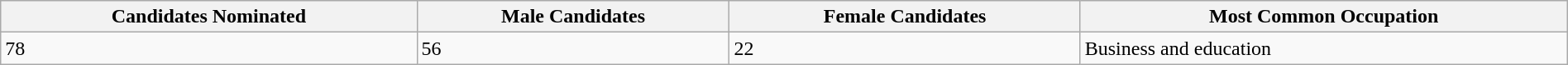<table class="wikitable" width="100%">
<tr>
<th>Candidates Nominated</th>
<th>Male Candidates</th>
<th>Female Candidates</th>
<th>Most Common Occupation</th>
</tr>
<tr>
<td>78</td>
<td>56</td>
<td>22</td>
<td>Business and education</td>
</tr>
</table>
